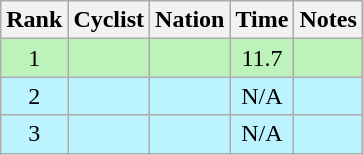<table class="wikitable sortable" style="text-align:center">
<tr>
<th>Rank</th>
<th>Cyclist</th>
<th>Nation</th>
<th>Time</th>
<th>Notes</th>
</tr>
<tr bgcolor=bbf3bb>
<td>1</td>
<td align=left></td>
<td align=left></td>
<td>11.7</td>
<td></td>
</tr>
<tr bgcolor=bbf3ff>
<td>2</td>
<td align=left></td>
<td align=left></td>
<td>N/A</td>
<td></td>
</tr>
<tr bgcolor=bbf3ff>
<td>3</td>
<td align=left></td>
<td align=left></td>
<td>N/A</td>
<td></td>
</tr>
</table>
